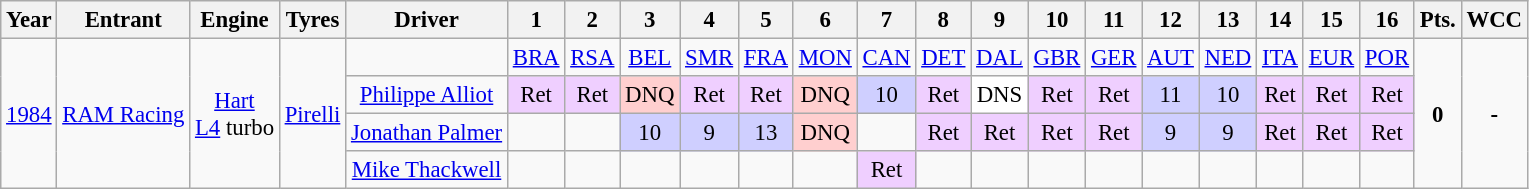<table class="wikitable" style="text-align:center; font-size:95%">
<tr>
<th>Year</th>
<th>Entrant</th>
<th>Engine</th>
<th>Tyres</th>
<th>Driver</th>
<th>1</th>
<th>2</th>
<th>3</th>
<th>4</th>
<th>5</th>
<th>6</th>
<th>7</th>
<th>8</th>
<th>9</th>
<th>10</th>
<th>11</th>
<th>12</th>
<th>13</th>
<th>14</th>
<th>15</th>
<th>16</th>
<th>Pts.</th>
<th>WCC</th>
</tr>
<tr>
<td rowspan="4"><a href='#'>1984</a></td>
<td rowspan="4"><a href='#'>RAM Racing</a></td>
<td rowspan="4"><a href='#'>Hart</a><br><a href='#'>L4</a> turbo</td>
<td rowspan="4"><a href='#'>Pirelli</a></td>
<td></td>
<td><a href='#'>BRA</a></td>
<td><a href='#'>RSA</a></td>
<td><a href='#'>BEL</a></td>
<td><a href='#'>SMR</a></td>
<td><a href='#'>FRA</a></td>
<td><a href='#'>MON</a></td>
<td><a href='#'>CAN</a></td>
<td><a href='#'>DET</a></td>
<td><a href='#'>DAL</a></td>
<td><a href='#'>GBR</a></td>
<td><a href='#'>GER</a></td>
<td><a href='#'>AUT</a></td>
<td><a href='#'>NED</a></td>
<td><a href='#'>ITA</a></td>
<td><a href='#'>EUR</a></td>
<td><a href='#'>POR</a></td>
<td rowspan="4"><strong>0</strong></td>
<td rowspan="4"><strong>-</strong></td>
</tr>
<tr>
<td><a href='#'>Philippe Alliot</a></td>
<td bgcolor="#EFCFFF">Ret</td>
<td bgcolor="#EFCFFF">Ret</td>
<td bgcolor="#FFCFCF">DNQ</td>
<td bgcolor="#EFCFFF">Ret</td>
<td bgcolor="#EFCFFF">Ret</td>
<td bgcolor="#FFCFCF">DNQ</td>
<td bgcolor="#CFCFFF">10</td>
<td bgcolor="#EFCFFF">Ret</td>
<td bgcolor="#FFFFFF">DNS</td>
<td bgcolor="#EFCFFF">Ret</td>
<td bgcolor="#EFCFFF">Ret</td>
<td bgcolor="#CFCFFF">11</td>
<td bgcolor="#CFCFFF">10</td>
<td bgcolor="#EFCFFF">Ret</td>
<td bgcolor="#EFCFFF">Ret</td>
<td bgcolor="#EFCFFF">Ret</td>
</tr>
<tr>
<td><a href='#'>Jonathan Palmer</a></td>
<td></td>
<td></td>
<td bgcolor="#CFCFFF">10</td>
<td bgcolor="#CFCFFF">9</td>
<td bgcolor="#CFCFFF">13</td>
<td bgcolor="#FFCFCF">DNQ</td>
<td></td>
<td bgcolor="#EFCFFF">Ret</td>
<td bgcolor="#EFCFFF">Ret</td>
<td bgcolor="#EFCFFF">Ret</td>
<td bgcolor="#EFCFFF">Ret</td>
<td bgcolor="#CFCFFF">9</td>
<td bgcolor="#CFCFFF">9</td>
<td bgcolor="#EFCFFF">Ret</td>
<td bgcolor="#EFCFFF">Ret</td>
<td bgcolor="#EFCFFF">Ret</td>
</tr>
<tr>
<td><a href='#'>Mike Thackwell</a></td>
<td></td>
<td></td>
<td></td>
<td></td>
<td></td>
<td></td>
<td bgcolor="#EFCFFF">Ret</td>
<td></td>
<td></td>
<td></td>
<td></td>
<td></td>
<td></td>
<td></td>
<td></td>
<td></td>
</tr>
</table>
